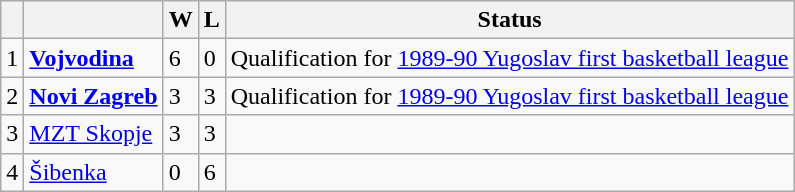<table class="wikitable">
<tr>
<th></th>
<th></th>
<th>W</th>
<th>L</th>
<th>Status</th>
</tr>
<tr>
<td>1</td>
<td><a href='#'><strong>Vojvodina</strong></a></td>
<td>6</td>
<td>0</td>
<td>Qualification for <a href='#'>1989-90 Yugoslav first basketball league</a></td>
</tr>
<tr>
<td>2</td>
<td><a href='#'><strong>Novi Zagreb</strong></a></td>
<td>3</td>
<td>3</td>
<td>Qualification for <a href='#'>1989-90 Yugoslav first basketball league</a></td>
</tr>
<tr>
<td>3</td>
<td><a href='#'>MZT Skopje</a></td>
<td>3</td>
<td>3</td>
<td></td>
</tr>
<tr>
<td>4</td>
<td><a href='#'>Šibenka</a></td>
<td>0</td>
<td>6</td>
<td></td>
</tr>
</table>
